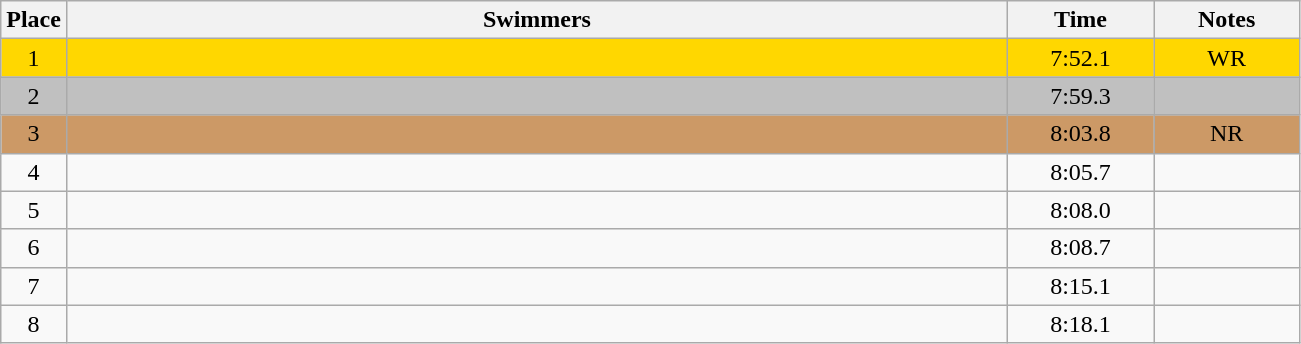<table class=wikitable style="text-align:center">
<tr>
<th>Place</th>
<th width=620>Swimmers</th>
<th width=90>Time</th>
<th width=90>Notes</th>
</tr>
<tr bgcolor=Gold>
<td>1</td>
<td align=left></td>
<td>7:52.1</td>
<td>WR</td>
</tr>
<tr bgcolor=Silver>
<td>2</td>
<td align=left></td>
<td>7:59.3</td>
<td></td>
</tr>
<tr bgcolor=#cc9966>
<td>3</td>
<td align=left></td>
<td>8:03.8</td>
<td>NR</td>
</tr>
<tr>
<td>4</td>
<td align=left></td>
<td>8:05.7</td>
<td></td>
</tr>
<tr>
<td>5</td>
<td align=left></td>
<td>8:08.0</td>
<td></td>
</tr>
<tr>
<td>6</td>
<td align=left></td>
<td>8:08.7</td>
<td></td>
</tr>
<tr>
<td>7</td>
<td align=left></td>
<td>8:15.1</td>
<td></td>
</tr>
<tr>
<td>8</td>
<td align=left></td>
<td>8:18.1</td>
<td></td>
</tr>
</table>
